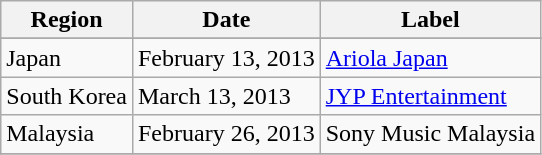<table class="wikitable"                                                 '>
<tr>
<th>Region</th>
<th>Date</th>
<th>Label</th>
</tr>
<tr>
</tr>
<tr>
<td>Japan</td>
<td>February 13, 2013</td>
<td><a href='#'>Ariola Japan</a></td>
</tr>
<tr>
<td>South Korea</td>
<td>March 13, 2013</td>
<td><a href='#'>JYP Entertainment</a></td>
</tr>
<tr>
<td>Malaysia</td>
<td>February 26, 2013 </td>
<td>Sony Music Malaysia</td>
</tr>
<tr>
</tr>
</table>
